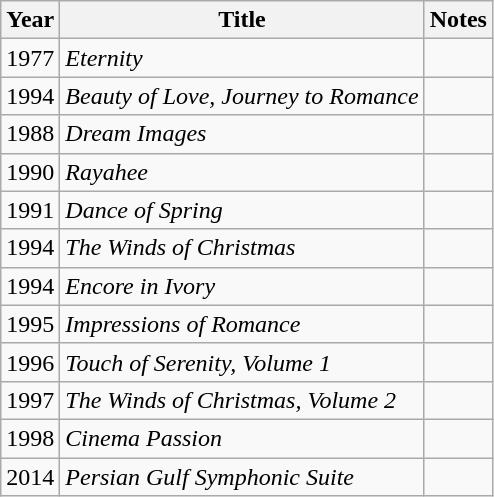<table class="wikitable">
<tr>
<th>Year</th>
<th>Title</th>
<th>Notes</th>
</tr>
<tr>
<td>1977</td>
<td><em>Eternity</em></td>
<td></td>
</tr>
<tr>
<td>1994</td>
<td><em>Beauty of Love, Journey to Romance</em></td>
<td></td>
</tr>
<tr>
<td>1988</td>
<td><em>Dream Images</em></td>
<td></td>
</tr>
<tr>
<td>1990</td>
<td><em>Rayahee</em></td>
<td></td>
</tr>
<tr>
<td>1991</td>
<td><em>Dance of Spring</em></td>
<td></td>
</tr>
<tr>
<td>1994</td>
<td><em>The Winds of Christmas</em></td>
<td></td>
</tr>
<tr>
<td>1994</td>
<td><em>Encore in Ivory</em></td>
<td></td>
</tr>
<tr>
<td>1995</td>
<td><em>Impressions of Romance</em></td>
<td></td>
</tr>
<tr>
<td>1996</td>
<td><em>Touch of Serenity, Volume 1</em></td>
<td></td>
</tr>
<tr>
<td>1997</td>
<td><em>The Winds of Christmas, Volume 2</em></td>
<td></td>
</tr>
<tr>
<td>1998</td>
<td><em>Cinema Passion</em></td>
<td></td>
</tr>
<tr>
<td>2014</td>
<td><em>Persian Gulf Symphonic Suite</em></td>
<td></td>
</tr>
</table>
